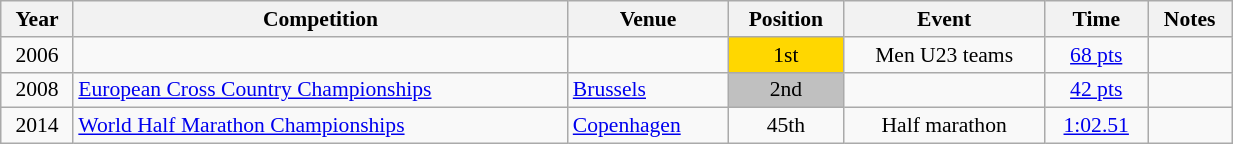<table class="wikitable" width=65% style="font-size:90%; text-align:center;">
<tr>
<th>Year</th>
<th>Competition</th>
<th>Venue</th>
<th>Position</th>
<th>Event</th>
<th>Time</th>
<th>Notes</th>
</tr>
<tr>
<td>2006</td>
<td align=left></td>
<td align=left></td>
<td bgcolor=gold>1st</td>
<td>Men U23 teams</td>
<td><a href='#'>68 pts</a></td>
<td></td>
</tr>
<tr>
<td>2008</td>
<td align=left><a href='#'>European Cross Country Championships</a></td>
<td align=left> <a href='#'>Brussels</a></td>
<td bgcolor=silver>2nd</td>
<td></td>
<td><a href='#'>42 pts</a></td>
<td></td>
</tr>
<tr>
<td>2014</td>
<td align=left><a href='#'>World Half Marathon Championships</a></td>
<td align=left> <a href='#'>Copenhagen</a></td>
<td>45th</td>
<td>Half marathon</td>
<td><a href='#'>1:02.51</a></td>
<td></td>
</tr>
</table>
